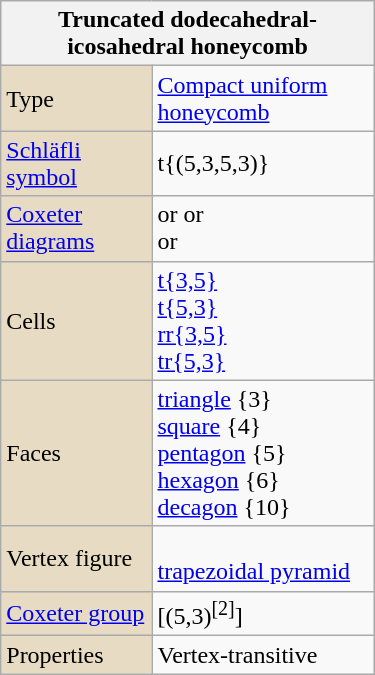<table class="wikitable" align="right" style="margin-left:10px" width="250">
<tr>
<th bgcolor=#e7dcc3 colspan=2>Truncated dodecahedral-icosahedral honeycomb</th>
</tr>
<tr>
<td bgcolor=#e7dcc3>Type</td>
<td><a href='#'>Compact uniform honeycomb</a></td>
</tr>
<tr>
<td bgcolor=#e7dcc3><a href='#'>Schläfli symbol</a></td>
<td>t{(5,3,5,3)}</td>
</tr>
<tr>
<td bgcolor=#e7dcc3><a href='#'>Coxeter diagrams</a></td>
<td> or  or<br> or </td>
</tr>
<tr>
<td bgcolor=#e7dcc3>Cells</td>
<td><a href='#'>t{3,5}</a> <br><a href='#'>t{5,3}</a> <br><a href='#'>rr{3,5}</a> <br><a href='#'>tr{5,3}</a> </td>
</tr>
<tr>
<td bgcolor=#e7dcc3>Faces</td>
<td><a href='#'>triangle</a> {3}<br><a href='#'>square</a> {4}<br><a href='#'>pentagon</a> {5}<br><a href='#'>hexagon</a> {6}<br><a href='#'>decagon</a> {10}</td>
</tr>
<tr>
<td bgcolor=#e7dcc3>Vertex figure</td>
<td><br><a href='#'>trapezoidal pyramid</a></td>
</tr>
<tr>
<td bgcolor=#e7dcc3><a href='#'>Coxeter group</a></td>
<td>[(5,3)<sup>[2]</sup>]</td>
</tr>
<tr>
<td bgcolor=#e7dcc3>Properties</td>
<td>Vertex-transitive</td>
</tr>
</table>
